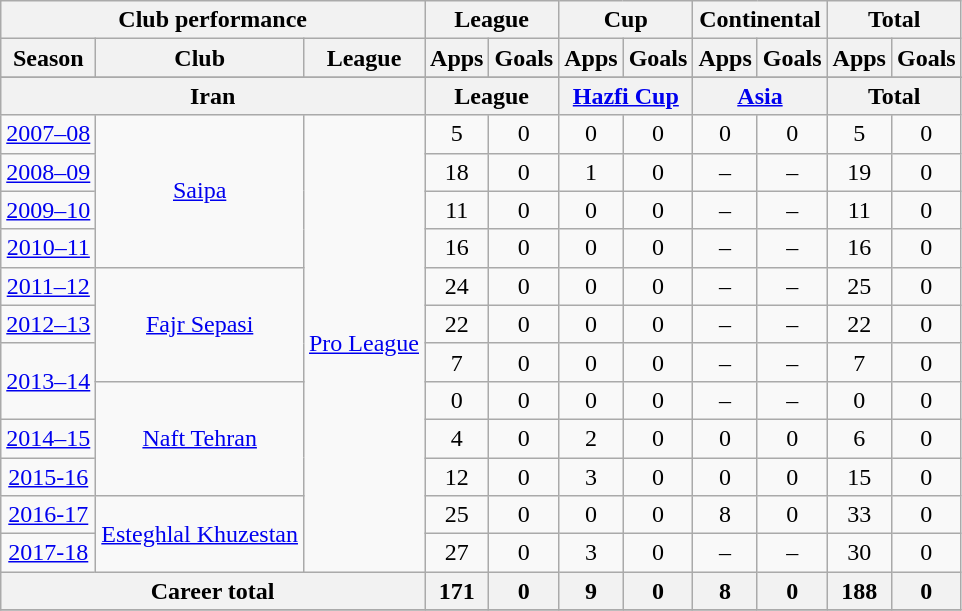<table class="wikitable" style="text-align:center">
<tr>
<th colspan=3>Club performance</th>
<th colspan=2>League</th>
<th colspan=2>Cup</th>
<th colspan=2>Continental</th>
<th colspan=2>Total</th>
</tr>
<tr>
<th>Season</th>
<th>Club</th>
<th>League</th>
<th>Apps</th>
<th>Goals</th>
<th>Apps</th>
<th>Goals</th>
<th>Apps</th>
<th>Goals</th>
<th>Apps</th>
<th>Goals</th>
</tr>
<tr>
</tr>
<tr>
<th colspan=3>Iran</th>
<th colspan=2>League</th>
<th colspan=2><a href='#'>Hazfi Cup</a></th>
<th colspan=2><a href='#'>Asia</a></th>
<th colspan=2>Total</th>
</tr>
<tr>
<td><a href='#'>2007–08</a></td>
<td rowspan="4"><a href='#'>Saipa</a></td>
<td rowspan="12"><a href='#'>Pro League</a></td>
<td>5</td>
<td>0</td>
<td>0</td>
<td>0</td>
<td>0</td>
<td>0</td>
<td>5</td>
<td>0</td>
</tr>
<tr>
<td><a href='#'>2008–09</a></td>
<td>18</td>
<td>0</td>
<td>1</td>
<td>0</td>
<td>–</td>
<td>–</td>
<td>19</td>
<td>0</td>
</tr>
<tr>
<td><a href='#'>2009–10</a></td>
<td>11</td>
<td>0</td>
<td>0</td>
<td>0</td>
<td>–</td>
<td>–</td>
<td>11</td>
<td>0</td>
</tr>
<tr>
<td><a href='#'>2010–11</a></td>
<td>16</td>
<td>0</td>
<td>0</td>
<td>0</td>
<td>–</td>
<td>–</td>
<td>16</td>
<td>0</td>
</tr>
<tr>
<td><a href='#'>2011–12</a></td>
<td rowspan="3"><a href='#'>Fajr Sepasi</a></td>
<td>24</td>
<td>0</td>
<td>0</td>
<td>0</td>
<td>–</td>
<td>–</td>
<td>25</td>
<td>0</td>
</tr>
<tr>
<td><a href='#'>2012–13</a></td>
<td>22</td>
<td>0</td>
<td>0</td>
<td>0</td>
<td>–</td>
<td>–</td>
<td>22</td>
<td>0</td>
</tr>
<tr>
<td rowspan="2"><a href='#'>2013–14</a></td>
<td>7</td>
<td>0</td>
<td>0</td>
<td>0</td>
<td>–</td>
<td>–</td>
<td>7</td>
<td>0</td>
</tr>
<tr>
<td rowspan="3"><a href='#'>Naft Tehran</a></td>
<td>0</td>
<td>0</td>
<td>0</td>
<td>0</td>
<td>–</td>
<td>–</td>
<td>0</td>
<td>0</td>
</tr>
<tr>
<td><a href='#'>2014–15</a></td>
<td>4</td>
<td>0</td>
<td>2</td>
<td>0</td>
<td>0</td>
<td>0</td>
<td>6</td>
<td>0</td>
</tr>
<tr>
<td><a href='#'>2015-16</a></td>
<td>12</td>
<td>0</td>
<td>3</td>
<td>0</td>
<td>0</td>
<td>0</td>
<td>15</td>
<td>0</td>
</tr>
<tr>
<td><a href='#'>2016-17</a></td>
<td rowspan="2"><a href='#'>Esteghlal Khuzestan</a></td>
<td>25</td>
<td>0</td>
<td>0</td>
<td>0</td>
<td>8</td>
<td>0</td>
<td>33</td>
<td>0</td>
</tr>
<tr>
<td><a href='#'>2017-18</a></td>
<td>27</td>
<td>0</td>
<td>3</td>
<td>0</td>
<td>–</td>
<td>–</td>
<td>30</td>
<td>0</td>
</tr>
<tr>
<th colspan="3">Career total</th>
<th>171</th>
<th>0</th>
<th>9</th>
<th>0</th>
<th>8</th>
<th>0</th>
<th>188</th>
<th>0</th>
</tr>
<tr>
</tr>
</table>
